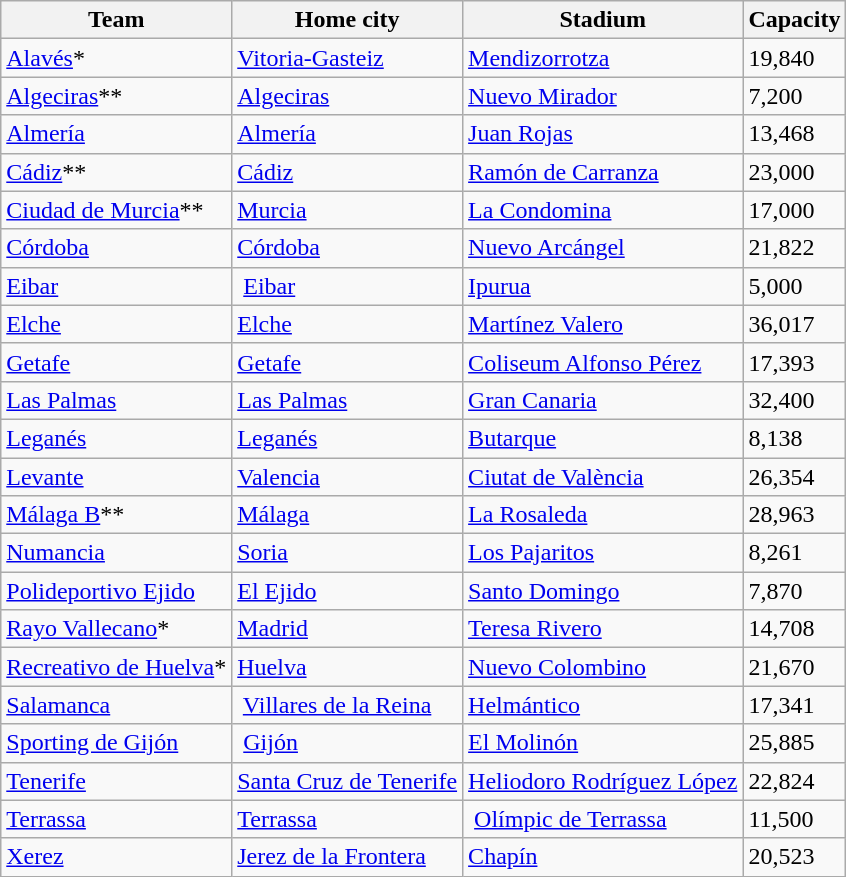<table class="wikitable sortable">
<tr>
<th>Team</th>
<th>Home city</th>
<th>Stadium</th>
<th>Capacity</th>
</tr>
<tr>
<td><a href='#'>Alavés</a>*</td>
<td><a href='#'>Vitoria-Gasteiz</a></td>
<td><a href='#'>Mendizorrotza</a></td>
<td>19,840</td>
</tr>
<tr>
<td><a href='#'>Algeciras</a>**</td>
<td><a href='#'>Algeciras</a></td>
<td><a href='#'>Nuevo Mirador</a></td>
<td>7,200</td>
</tr>
<tr>
<td><a href='#'>Almería</a></td>
<td><a href='#'>Almería</a></td>
<td><a href='#'>Juan Rojas</a></td>
<td>13,468</td>
</tr>
<tr>
<td><a href='#'>Cádiz</a>**</td>
<td><a href='#'>Cádiz</a></td>
<td><a href='#'>Ramón de Carranza</a></td>
<td>23,000</td>
</tr>
<tr>
<td><a href='#'>Ciudad de Murcia</a>**</td>
<td><a href='#'>Murcia</a></td>
<td><a href='#'>La Condomina</a></td>
<td>17,000</td>
</tr>
<tr>
<td><a href='#'>Córdoba</a></td>
<td><a href='#'>Córdoba</a></td>
<td><a href='#'>Nuevo Arcángel</a></td>
<td>21,822</td>
</tr>
<tr>
<td><a href='#'>Eibar</a></td>
<td> <a href='#'>Eibar</a></td>
<td><a href='#'>Ipurua</a></td>
<td>5,000</td>
</tr>
<tr>
<td><a href='#'>Elche</a></td>
<td><a href='#'>Elche</a></td>
<td><a href='#'>Martínez Valero</a></td>
<td>36,017</td>
</tr>
<tr>
<td><a href='#'>Getafe</a></td>
<td><a href='#'>Getafe</a></td>
<td><a href='#'>Coliseum Alfonso Pérez</a></td>
<td>17,393</td>
</tr>
<tr>
<td><a href='#'>Las Palmas</a></td>
<td><a href='#'>Las Palmas</a></td>
<td><a href='#'>Gran Canaria</a></td>
<td>32,400</td>
</tr>
<tr>
<td><a href='#'>Leganés</a></td>
<td><a href='#'>Leganés</a></td>
<td><a href='#'>Butarque</a></td>
<td>8,138</td>
</tr>
<tr>
<td><a href='#'>Levante</a></td>
<td><a href='#'>Valencia</a></td>
<td><a href='#'>Ciutat de València</a></td>
<td>26,354</td>
</tr>
<tr>
<td><a href='#'>Málaga B</a>**</td>
<td><a href='#'>Málaga</a></td>
<td><a href='#'>La Rosaleda</a></td>
<td>28,963</td>
</tr>
<tr>
<td><a href='#'>Numancia</a></td>
<td><a href='#'>Soria</a></td>
<td><a href='#'>Los Pajaritos</a></td>
<td>8,261</td>
</tr>
<tr>
<td><a href='#'>Polideportivo Ejido</a></td>
<td><a href='#'>El Ejido</a></td>
<td><a href='#'>Santo Domingo</a></td>
<td>7,870</td>
</tr>
<tr>
<td><a href='#'>Rayo Vallecano</a>*</td>
<td><a href='#'>Madrid</a></td>
<td><a href='#'>Teresa Rivero</a></td>
<td>14,708</td>
</tr>
<tr>
<td><a href='#'>Recreativo de Huelva</a>*</td>
<td><a href='#'>Huelva</a></td>
<td><a href='#'>Nuevo Colombino</a></td>
<td>21,670</td>
</tr>
<tr>
<td><a href='#'>Salamanca</a></td>
<td> <a href='#'>Villares de la Reina</a></td>
<td><a href='#'>Helmántico</a></td>
<td>17,341</td>
</tr>
<tr>
<td><a href='#'>Sporting de Gijón</a></td>
<td> <a href='#'>Gijón</a></td>
<td><a href='#'>El Molinón</a></td>
<td>25,885</td>
</tr>
<tr>
<td><a href='#'>Tenerife</a></td>
<td><a href='#'>Santa Cruz de Tenerife</a></td>
<td><a href='#'>Heliodoro Rodríguez López</a></td>
<td>22,824</td>
</tr>
<tr>
<td><a href='#'>Terrassa</a></td>
<td><a href='#'>Terrassa</a></td>
<td> <a href='#'>Olímpic de Terrassa</a></td>
<td>11,500</td>
</tr>
<tr>
<td><a href='#'>Xerez</a></td>
<td><a href='#'>Jerez de la Frontera</a></td>
<td><a href='#'>Chapín</a></td>
<td>20,523</td>
</tr>
</table>
